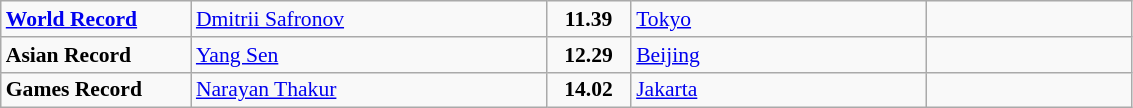<table class="nowrap wikitable" style="font-size:90%">
<tr>
<td width="120"><strong><a href='#'>World Record</a></strong></td>
<td width="230"> <a href='#'>Dmitrii Safronov</a></td>
<td align="center" width="50"><strong>11.39</strong></td>
<td width="190"> <a href='#'>Tokyo</a></td>
<td align="right" width="130"></td>
</tr>
<tr>
<td><strong>Asian Record</strong></td>
<td> <a href='#'>Yang Sen</a></td>
<td align="center"><strong>12.29</strong></td>
<td> <a href='#'>Beijing</a></td>
<td align="right"></td>
</tr>
<tr>
<td><strong>Games Record</strong></td>
<td> <a href='#'>Narayan Thakur</a></td>
<td align="center"><strong>14.02</strong></td>
<td> <a href='#'>Jakarta</a></td>
<td align="right"></td>
</tr>
</table>
